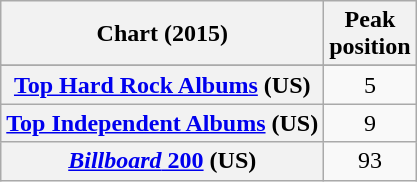<table class="wikitable sortable plainrowheaders" style="text-align:center">
<tr>
<th scope="col">Chart (2015)</th>
<th scope="col">Peak<br>position</th>
</tr>
<tr>
</tr>
<tr>
</tr>
<tr>
</tr>
<tr>
</tr>
<tr>
</tr>
<tr>
</tr>
<tr>
</tr>
<tr>
</tr>
<tr>
</tr>
<tr>
</tr>
<tr>
</tr>
<tr>
</tr>
<tr>
</tr>
<tr>
</tr>
<tr>
</tr>
<tr>
<th scope="row"><a href='#'>Top Hard Rock Albums</a> (US)</th>
<td align="center">5</td>
</tr>
<tr>
<th scope="row"><a href='#'>Top Independent Albums</a> (US)</th>
<td align="center">9</td>
</tr>
<tr>
<th scope="row"><a href='#'><em>Billboard</em> 200</a> (US)</th>
<td align="center">93</td>
</tr>
</table>
